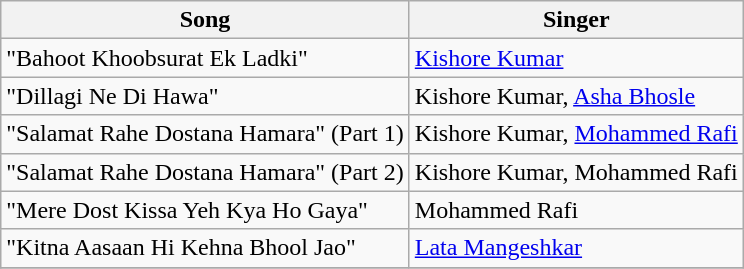<table class="wikitable">
<tr>
<th>Song</th>
<th>Singer</th>
</tr>
<tr>
<td>"Bahoot Khoobsurat Ek Ladki"</td>
<td><a href='#'>Kishore Kumar</a></td>
</tr>
<tr>
<td>"Dillagi Ne Di Hawa"</td>
<td>Kishore Kumar, <a href='#'>Asha Bhosle</a></td>
</tr>
<tr>
<td>"Salamat Rahe Dostana Hamara" (Part 1)</td>
<td>Kishore Kumar, <a href='#'>Mohammed Rafi</a></td>
</tr>
<tr>
<td>"Salamat Rahe Dostana Hamara" (Part 2)</td>
<td>Kishore Kumar, Mohammed Rafi</td>
</tr>
<tr>
<td>"Mere Dost Kissa Yeh Kya Ho Gaya"</td>
<td>Mohammed Rafi</td>
</tr>
<tr>
<td>"Kitna Aasaan Hi Kehna Bhool Jao"</td>
<td><a href='#'>Lata Mangeshkar</a></td>
</tr>
<tr>
</tr>
</table>
